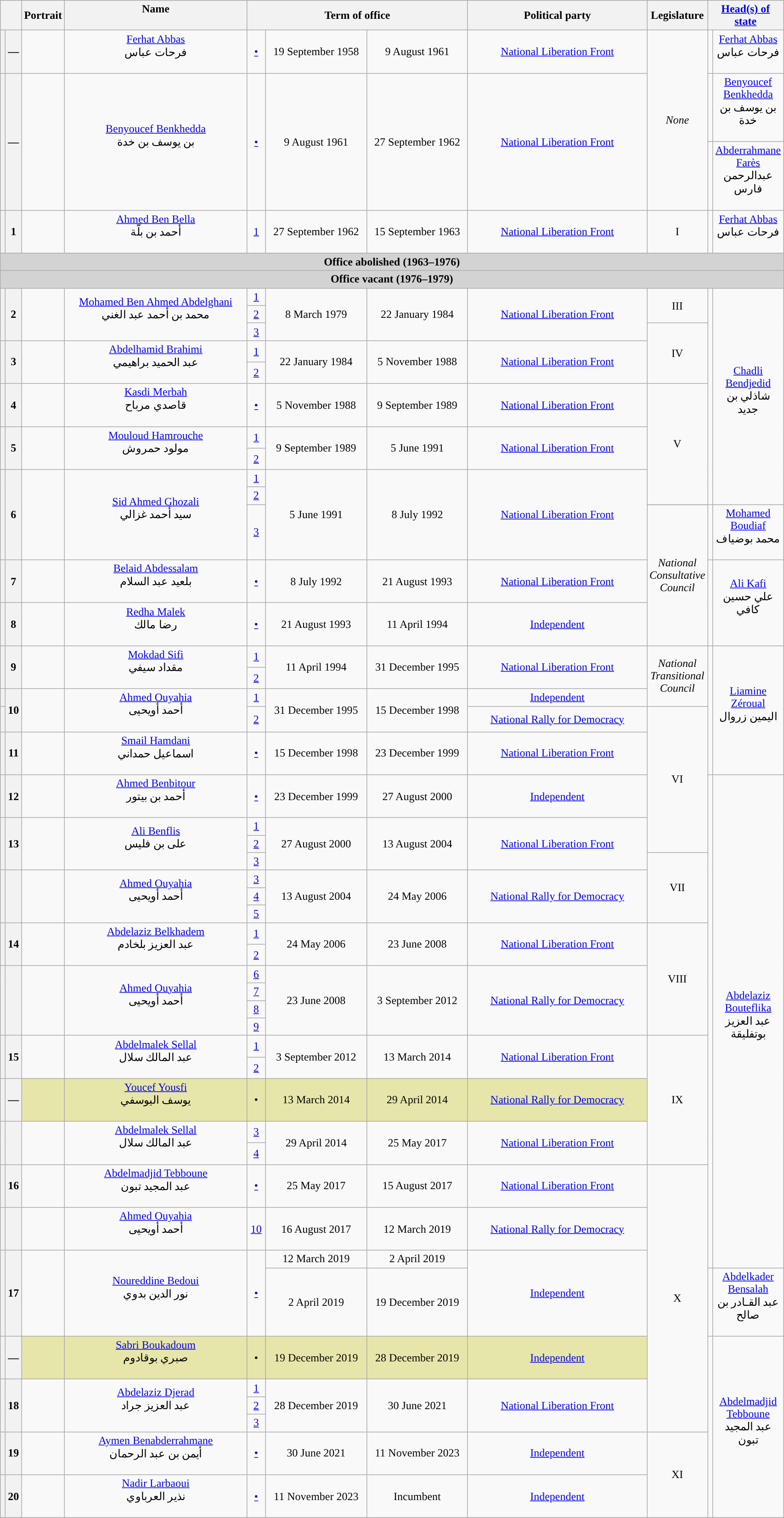<table class="wikitable" style="width:90%; text-align:center;">
<tr>
<th colspan=2 width=30></th>
<th width=70>Portrait</th>
<th width=25%>Name<br><br></th>
<th colspan=3 width=30%>Term of office</th>
<th width=25%>Political party</th>
<th width=7%>Legislature<br></th>
<th colspan=2><a href='#'>Head(s) of state</a><br></th>
</tr>
<tr>
<th style="background:"></th>
<th>—</th>
<td></td>
<td><a href='#'>Ferhat Abbas</a><br>فرحات عباس<br>
<br></td>
<td><a href='#'>•</a></td>
<td>19 September 1958</td>
<td>9 August 1961</td>
<td><a href='#'>National Liberation Front</a></td>
<td rowspan="3"><em>None</em></td>
<td rowspan=1 style="background:"></td>
<td rowspan="1"><a href='#'>Ferhat Abbas</a><br>فرحات عباس<br><br></td>
</tr>
<tr>
<th rowspan=2 style="background:"></th>
<th rowspan=2>—</th>
<td rowspan=2></td>
<td rowspan=2><a href='#'>Benyoucef Benkhedda</a><br>بن يوسف بن خدة<br>
<br></td>
<td rowspan=2><a href='#'>•</a></td>
<td rowspan=2>9 August 1961</td>
<td rowspan=2>27 September 1962</td>
<td rowspan=2><a href='#'>National Liberation Front</a></td>
<td rowspan=1 style="background:"></td>
<td rowspan="1"><a href='#'>Benyoucef Benkhedda</a><br>بن يوسف بن خدة<br><br></td>
</tr>
<tr>
<td style="background:"></td>
<td><a href='#'>Abderrahmane Farès</a><br>عبدالرحمن فارس<br><br></td>
</tr>
<tr>
<th style="background:"></th>
<th>1</th>
<td></td>
<td><a href='#'>Ahmed Ben Bella</a><br>أحمد بن بلّة<br>
<br></td>
<td><a href='#'>1</a></td>
<td>27 September 1962</td>
<td>15 September 1963</td>
<td><a href='#'>National Liberation Front</a></td>
<td rowspan="1">I </td>
<td rowspan=1 style="background:"></td>
<td rowspan="1"><a href='#'>Ferhat Abbas</a><br>فرحات عباس<br><br></td>
</tr>
<tr>
<td colspan="11" bgcolor="lightgrey"><strong>Office abolished (1963–1976)</strong></td>
</tr>
<tr>
<td colspan="11" bgcolor="lightgrey"><strong>Office vacant (1976–1979)</strong></td>
</tr>
<tr>
<th rowspan=3 style="background:"></th>
<th rowspan=3>2</th>
<td rowspan=3></td>
<td rowspan=3><a href='#'>Mohamed Ben Ahmed Abdelghani</a><br>محمد بن أحمد عبد الغني<br>
<br></td>
<td><a href='#'>1</a></td>
<td rowspan=3>8 March 1979</td>
<td rowspan=3>22 January 1984</td>
<td rowspan=3><a href='#'>National Liberation Front</a></td>
<td rowspan="2">III </td>
<td rowspan=11 style="background:"></td>
<td rowspan="11"><a href='#'>Chadli Bendjedid</a><br>شاذلي بن جديد<br><br></td>
</tr>
<tr>
<td><a href='#'>2</a></td>
</tr>
<tr>
<td><a href='#'>3</a></td>
<td rowspan="3">IV </td>
</tr>
<tr>
<th rowspan=2 style="background:"></th>
<th rowspan=2>3</th>
<td rowspan=2></td>
<td rowspan=2><a href='#'>Abdelhamid Brahimi</a><br>عبد الحميد براهيمي<br>
<br></td>
<td><a href='#'>1</a></td>
<td rowspan=2>22 January 1984</td>
<td rowspan=2>5 November 1988</td>
<td rowspan=2><a href='#'>National Liberation Front</a></td>
</tr>
<tr>
<td><a href='#'>2</a></td>
</tr>
<tr>
<th style="background:"></th>
<th>4</th>
<td></td>
<td><a href='#'>Kasdi Merbah</a><br>قاصدي مرباح<br>
<br></td>
<td><a href='#'>•</a></td>
<td>5 November 1988</td>
<td>9 September 1989</td>
<td><a href='#'>National Liberation Front</a></td>
<td rowspan="5">V </td>
</tr>
<tr>
<th rowspan=2 style="background:"></th>
<th rowspan=2>5</th>
<td rowspan=2></td>
<td rowspan=2><a href='#'>Mouloud Hamrouche</a><br>مولود حمروش<br>
<br></td>
<td><a href='#'>1</a></td>
<td rowspan=2>9 September 1989</td>
<td rowspan=2>5 June 1991</td>
<td rowspan=2><a href='#'>National Liberation Front</a></td>
</tr>
<tr>
<td><a href='#'>2</a></td>
</tr>
<tr>
<th rowspan=4 style="background:"></th>
<th rowspan=4>6</th>
<td rowspan=4></td>
<td rowspan=4><a href='#'>Sid Ahmed Ghozali</a><br>سيد أحمد غزالي<br>
<br></td>
<td><a href='#'>1</a></td>
<td rowspan=4>5 June 1991</td>
<td rowspan=4>8 July 1992</td>
<td rowspan=4><a href='#'>National Liberation Front</a></td>
</tr>
<tr>
<td><a href='#'>2</a></td>
</tr>
<tr>
<td rowspan=2><a href='#'>3</a></td>
</tr>
<tr>
<td rowspan="3"><em>National Consultative Council</em> </td>
<td rowspan=1 style="background:"></td>
<td rowspan="1"><a href='#'>Mohamed Boudiaf</a><br>محمد بوضياف<br><br></td>
</tr>
<tr>
<th style="background:"></th>
<th>7</th>
<td></td>
<td><a href='#'>Belaid Abdessalam</a><br>بلعيد عبد السلام<br>
<br></td>
<td><a href='#'>•</a></td>
<td>8 July 1992</td>
<td>21 August 1993</td>
<td><a href='#'>National Liberation Front</a></td>
<td rowspan=2 style="background:"></td>
<td rowspan="2"><a href='#'>Ali Kafi</a><br>علي حسين كافي<br><br></td>
</tr>
<tr>
<th style="background:"></th>
<th>8</th>
<td></td>
<td><a href='#'>Redha Malek</a><br>رضا مالك<br>
<br></td>
<td><a href='#'>•</a></td>
<td>21 August 1993</td>
<td>11 April 1994</td>
<td><a href='#'>Independent</a></td>
</tr>
<tr>
<th rowspan=2 style="background:"></th>
<th rowspan=2>9</th>
<td rowspan=2></td>
<td rowspan=2><a href='#'>Mokdad Sifi</a><br>مقداد سيفي<br>
<br></td>
<td><a href='#'>1</a></td>
<td rowspan=2>11 April 1994</td>
<td rowspan=2>31 December 1995</td>
<td rowspan=2><a href='#'>National Liberation Front</a></td>
<td rowspan="3"><em>National Transitional Council</em> </td>
<td rowspan=5 style="background:"></td>
<td rowspan="5"><a href='#'>Liamine Zéroual</a><br>اليمين زروال<br><br></td>
</tr>
<tr>
<td><a href='#'>2</a></td>
</tr>
<tr>
<th style="background:"></th>
<th rowspan=2>10</th>
<td rowspan=2></td>
<td rowspan=2><a href='#'>Ahmed Ouyahia</a><br>أحمد أويحيى<br>
<br></td>
<td><a href='#'>1</a></td>
<td rowspan=2>31 December 1995</td>
<td rowspan=2>15 December 1998</td>
<td><a href='#'>Independent</a></td>
</tr>
<tr>
<th style="background:"></th>
<td><a href='#'>2</a></td>
<td><a href='#'>National Rally for Democracy</a></td>
<td rowspan="5">VI </td>
</tr>
<tr>
<th style="background:"></th>
<th>11</th>
<td></td>
<td><a href='#'>Smail Hamdani</a><br>اسماعيل حمداني<br>
<br></td>
<td><a href='#'>•</a></td>
<td>15 December 1998</td>
<td>23 December 1999</td>
<td><a href='#'>National Liberation Front</a></td>
</tr>
<tr>
<th style="background:"></th>
<th>12</th>
<td></td>
<td><a href='#'>Ahmed Benbitour</a><br>أحمد بن بيتور<br>
<br></td>
<td><a href='#'>•</a></td>
<td>23 December 1999</td>
<td>27 August 2000</td>
<td><a href='#'>Independent</a></td>
<td rowspan="21" style="background:"></td>
<td rowspan="21"><a href='#'>Abdelaziz Bouteflika</a><br>عبد العزيز بوتفليقة<br><br></td>
</tr>
<tr>
<th rowspan=3 style="background:"></th>
<th rowspan=3>13</th>
<td rowspan=3></td>
<td rowspan=3><a href='#'>Ali Benflis</a><br>على بن فليس<br>
<br></td>
<td><a href='#'>1</a></td>
<td rowspan=3>27 August 2000</td>
<td rowspan=3>13 August 2004</td>
<td rowspan=3><a href='#'>National Liberation Front</a></td>
</tr>
<tr>
<td><a href='#'>2</a></td>
</tr>
<tr>
<td><a href='#'>3</a></td>
<td rowspan="4">VII </td>
</tr>
<tr>
<th rowspan=3 style="background:"></th>
<th rowspan=3></th>
<td rowspan=3></td>
<td rowspan=3><a href='#'>Ahmed Ouyahia</a><br>أحمد أويحيى<br>
<br></td>
<td><a href='#'>3</a></td>
<td rowspan=3>13 August 2004</td>
<td rowspan=3>24 May 2006</td>
<td rowspan=3><a href='#'>National Rally for Democracy</a></td>
</tr>
<tr>
<td><a href='#'>4</a></td>
</tr>
<tr>
<td><a href='#'>5</a></td>
</tr>
<tr>
<th rowspan=2 style="background:"></th>
<th rowspan=2>14</th>
<td rowspan=2></td>
<td rowspan=2><a href='#'>Abdelaziz Belkhadem</a><br>عبد العزيز بلخادم<br>
<br></td>
<td><a href='#'>1</a></td>
<td rowspan=2>24 May 2006</td>
<td rowspan=2>23 June 2008</td>
<td rowspan=2><a href='#'>National Liberation Front</a></td>
<td rowspan="6">VIII </td>
</tr>
<tr>
<td><a href='#'>2</a></td>
</tr>
<tr>
<th rowspan=4 style="background:"></th>
<th rowspan=4></th>
<td rowspan=4></td>
<td rowspan=4><a href='#'>Ahmed Ouyahia</a><br>أحمد أويحيى<br>
<br></td>
<td><a href='#'>6</a></td>
<td rowspan=4>23 June 2008</td>
<td rowspan=4>3 September 2012</td>
<td rowspan=4><a href='#'>National Rally for Democracy</a></td>
</tr>
<tr>
<td><a href='#'>7</a></td>
</tr>
<tr>
<td><a href='#'>8</a></td>
</tr>
<tr>
<td><a href='#'>9</a></td>
</tr>
<tr>
<th rowspan=2 style="background:"></th>
<th rowspan=2>15</th>
<td rowspan=2></td>
<td rowspan=2><a href='#'>Abdelmalek Sellal</a><br>عبد المالك سلال<br>
<br></td>
<td><a href='#'>1</a></td>
<td rowspan=2>3 September 2012</td>
<td rowspan=2>13 March 2014</td>
<td rowspan=2><a href='#'>National Liberation Front</a></td>
<td rowspan="5">IX </td>
</tr>
<tr>
<td><a href='#'>2</a></td>
</tr>
<tr>
<th style="background:"></th>
<th>—</th>
<td style="background:#e6e6aa;"></td>
<td style="background:#e6e6aa;"><a href='#'>Youcef Yousfi</a><br>يوسف اليوسفي<br>
<br></td>
<td style="background:#e6e6aa;">•</td>
<td style="background:#e6e6aa;">13 March 2014</td>
<td style="background:#e6e6aa;">29 April 2014</td>
<td style="background:#e6e6aa;"><a href='#'>National Rally for Democracy</a></td>
</tr>
<tr>
<th rowspan=2 style="background:"></th>
<th rowspan=2></th>
<td rowspan=2></td>
<td rowspan=2><a href='#'>Abdelmalek Sellal</a><br>عبد المالك سلال<br>
<br></td>
<td><a href='#'>3</a></td>
<td rowspan=2>29 April 2014</td>
<td rowspan=2>25 May 2017</td>
<td rowspan=2><a href='#'>National Liberation Front</a></td>
</tr>
<tr>
<td><a href='#'>4</a></td>
</tr>
<tr>
<th style="background:"></th>
<th>16</th>
<td></td>
<td><a href='#'>Abdelmadjid Tebboune</a><br>عبد المجيد تبون<br>
<br></td>
<td><a href='#'>•</a></td>
<td>25 May 2017</td>
<td>15 August 2017</td>
<td><a href='#'>National Liberation Front</a></td>
<td rowspan="8">X </td>
</tr>
<tr>
<th style="background:"></th>
<th></th>
<td></td>
<td><a href='#'>Ahmed Ouyahia</a><br>أحمد أويحيى<br>
<br></td>
<td><a href='#'>10</a></td>
<td>16 August 2017</td>
<td>12 March 2019</td>
<td><a href='#'>National Rally for Democracy</a></td>
</tr>
<tr>
<th rowspan=2 style="background:"></th>
<th rowspan=2>17</th>
<td rowspan=2></td>
<td rowspan=2><a href='#'>Noureddine Bedoui</a><br>نور الدين بدوي<br>
<br></td>
<td rowspan=2><a href='#'>•</a></td>
<td>12 March 2019</td>
<td>2 April 2019</td>
<td rowspan=2><a href='#'>Independent</a></td>
</tr>
<tr>
<td>2 April 2019</td>
<td>19 December 2019</td>
<td style="background:"></td>
<td align="center"><a href='#'>Abdelkader Bensalah</a><br>عبد القـادر بن صالح<br><br></td>
</tr>
<tr>
<th style="background:"></th>
<th>—</th>
<td style="background:#e6e6aa;"></td>
<td style="background:#e6e6aa;"><a href='#'>Sabri Boukadoum</a><br>صبري بوقادوم<br>
<br></td>
<td style="background:#e6e6aa;">•</td>
<td style="background:#e6e6aa;">19 December 2019</td>
<td style="background:#e6e6aa;">28 December 2019</td>
<td style="background:#e6e6aa;"><a href='#'>Independent</a></td>
<td rowspan="6" style="background:"></td>
<td rowspan="6" align="center"><a href='#'>Abdelmadjid Tebboune</a><br>عبد المجيد تبون<br><br></td>
</tr>
<tr>
<th rowspan=3 style="background:"></th>
<th rowspan=3>18</th>
<td rowspan=3></td>
<td rowspan=3><a href='#'>Abdelaziz Djerad</a><br>عبد العزيز جراد‎<br>
<br></td>
<td><a href='#'>1</a></td>
<td rowspan=3>28 December 2019</td>
<td rowspan=3>30 June 2021</td>
<td rowspan=3><a href='#'>National Liberation Front</a></td>
</tr>
<tr>
<td><a href='#'>2</a></td>
</tr>
<tr>
<td><a href='#'>3</a></td>
</tr>
<tr>
<th style="background:"></th>
<th>19</th>
<td></td>
<td><a href='#'>Aymen Benabderrahmane</a><br>أيمن بن عبد الرحمان‎<br>
<br></td>
<td><a href='#'>•</a></td>
<td>30 June 2021</td>
<td>11 November 2023</td>
<td><a href='#'>Independent</a></td>
<td rowspan="2">XI </td>
</tr>
<tr>
<th style="background:"></th>
<th>20</th>
<td></td>
<td><a href='#'>Nadir Larbaoui</a><br>نذير العرباوي‎<br>
<br></td>
<td><a href='#'>•</a></td>
<td>11 November 2023</td>
<td>Incumbent</td>
<td><a href='#'>Independent</a></td>
</tr>
</table>
